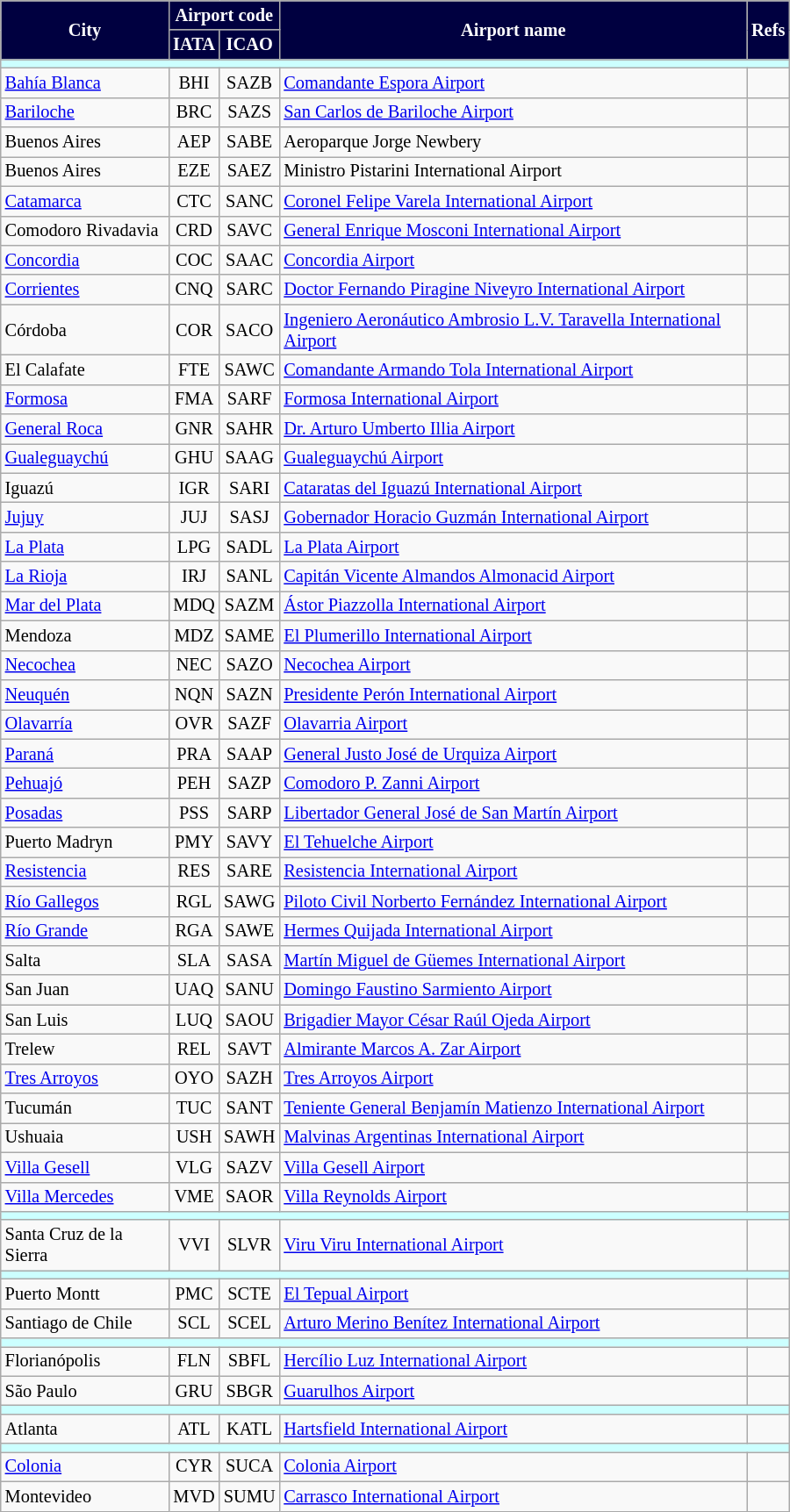<table class="wikitable" style="font-size: 85%" width="600">
<tr>
<th style="background:#000040;color: white" rowspan="2">City</th>
<th style="background:#000040;color: white" colspan="2">Airport code</th>
<th style="background:#000040;color: white" rowspan="2">Airport name</th>
<th style="background:#000040;color: white" style="background:#000040;color: white" rowspan="2">Refs</th>
</tr>
<tr>
<th style="background:#000040;color: white">IATA</th>
<th style="background:#000040;color: white">ICAO</th>
</tr>
<tr bgcolor=CCFFFF>
<td align=center colspan="5"><strong></strong></td>
</tr>
<tr>
<td><a href='#'>Bahía Blanca</a></td>
<td align=center>BHI</td>
<td align=center>SAZB</td>
<td><a href='#'>Comandante Espora Airport</a></td>
<td align=center></td>
</tr>
<tr>
<td><a href='#'>Bariloche</a></td>
<td align=center>BRC</td>
<td align=center>SAZS</td>
<td><a href='#'>San Carlos de Bariloche Airport</a></td>
<td align=center></td>
</tr>
<tr>
<td>Buenos Aires</td>
<td align=center>AEP</td>
<td align=center>SABE</td>
<td>Aeroparque Jorge Newbery</td>
<td align=center></td>
</tr>
<tr>
<td>Buenos Aires</td>
<td align=center>EZE</td>
<td align=center>SAEZ</td>
<td>Ministro Pistarini International Airport</td>
<td align=center></td>
</tr>
<tr>
<td><a href='#'>Catamarca</a></td>
<td align=center>CTC</td>
<td align=center>SANC</td>
<td><a href='#'>Coronel Felipe Varela International Airport</a></td>
<td align=center></td>
</tr>
<tr>
<td>Comodoro Rivadavia</td>
<td align=center>CRD</td>
<td align=center>SAVC</td>
<td><a href='#'>General Enrique Mosconi International Airport</a></td>
<td align=center></td>
</tr>
<tr>
<td><a href='#'>Concordia</a></td>
<td align=center>COC</td>
<td align=center>SAAC</td>
<td><a href='#'>Concordia Airport</a></td>
<td align=center></td>
</tr>
<tr>
<td><a href='#'>Corrientes</a></td>
<td align=center>CNQ</td>
<td align=center>SARC</td>
<td><a href='#'>Doctor Fernando Piragine Niveyro International Airport</a></td>
<td align=center></td>
</tr>
<tr>
<td>Córdoba</td>
<td align=center>COR</td>
<td align=center>SACO</td>
<td><a href='#'>Ingeniero Aeronáutico Ambrosio L.V. Taravella International Airport</a></td>
<td align=center></td>
</tr>
<tr>
<td>El Calafate</td>
<td align=center>FTE</td>
<td align=center>SAWC</td>
<td><a href='#'>Comandante Armando Tola International Airport</a></td>
<td align=center></td>
</tr>
<tr>
<td><a href='#'>Formosa</a></td>
<td align=center>FMA</td>
<td align=center>SARF</td>
<td><a href='#'>Formosa International Airport</a></td>
<td align=center></td>
</tr>
<tr>
<td><a href='#'>General Roca</a></td>
<td align=center>GNR</td>
<td align=center>SAHR</td>
<td><a href='#'>Dr. Arturo Umberto Illia Airport</a></td>
<td align=center></td>
</tr>
<tr>
<td><a href='#'>Gualeguaychú</a></td>
<td align=center>GHU</td>
<td align=center>SAAG</td>
<td><a href='#'>Gualeguaychú Airport</a></td>
<td align=center></td>
</tr>
<tr>
<td>Iguazú</td>
<td align=center>IGR</td>
<td align=center>SARI</td>
<td><a href='#'>Cataratas del Iguazú International Airport</a></td>
<td align=center></td>
</tr>
<tr>
<td><a href='#'>Jujuy</a></td>
<td align=center>JUJ</td>
<td align=center>SASJ</td>
<td><a href='#'>Gobernador Horacio Guzmán International Airport</a></td>
<td align=center></td>
</tr>
<tr>
<td><a href='#'>La Plata</a></td>
<td align=center>LPG</td>
<td align=center>SADL</td>
<td><a href='#'>La Plata Airport</a></td>
<td align=center></td>
</tr>
<tr>
<td><a href='#'>La Rioja</a></td>
<td align=center>IRJ</td>
<td align=center>SANL</td>
<td><a href='#'>Capitán Vicente Almandos Almonacid Airport</a></td>
<td align=center></td>
</tr>
<tr>
<td><a href='#'>Mar del Plata</a></td>
<td align=center>MDQ</td>
<td align=center>SAZM</td>
<td><a href='#'>Ástor Piazzolla International Airport</a></td>
<td align=center></td>
</tr>
<tr>
<td>Mendoza</td>
<td align=center>MDZ</td>
<td align=center>SAME</td>
<td><a href='#'>El Plumerillo International Airport</a></td>
<td align=center></td>
</tr>
<tr>
<td><a href='#'>Necochea</a></td>
<td align=center>NEC</td>
<td align=center>SAZO</td>
<td><a href='#'>Necochea Airport</a></td>
<td align=center></td>
</tr>
<tr>
<td><a href='#'>Neuquén</a></td>
<td align=center>NQN</td>
<td align=center>SAZN</td>
<td><a href='#'>Presidente Perón International Airport</a></td>
<td align=center></td>
</tr>
<tr>
<td><a href='#'>Olavarría</a></td>
<td align=center>OVR</td>
<td align=center>SAZF</td>
<td><a href='#'>Olavarria Airport</a></td>
<td align=center></td>
</tr>
<tr>
<td><a href='#'>Paraná</a></td>
<td align=center>PRA</td>
<td align=center>SAAP</td>
<td><a href='#'>General Justo José de Urquiza Airport</a></td>
<td align=center></td>
</tr>
<tr>
<td><a href='#'>Pehuajó</a></td>
<td align=center>PEH</td>
<td align=center>SAZP</td>
<td><a href='#'>Comodoro P. Zanni Airport</a></td>
<td align=center></td>
</tr>
<tr>
<td><a href='#'>Posadas</a></td>
<td align=center>PSS</td>
<td align=center>SARP</td>
<td><a href='#'>Libertador General José de San Martín Airport</a></td>
<td align=center></td>
</tr>
<tr>
<td>Puerto Madryn</td>
<td align=center>PMY</td>
<td align=center>SAVY</td>
<td><a href='#'>El Tehuelche Airport</a></td>
<td align=center></td>
</tr>
<tr>
<td><a href='#'>Resistencia</a></td>
<td align=center>RES</td>
<td align=center>SARE</td>
<td><a href='#'>Resistencia International Airport</a></td>
<td align=center></td>
</tr>
<tr>
<td><a href='#'>Río Gallegos</a></td>
<td align=center>RGL</td>
<td align=center>SAWG</td>
<td><a href='#'>Piloto Civil Norberto Fernández International Airport</a></td>
<td align=center></td>
</tr>
<tr>
<td><a href='#'>Río Grande</a></td>
<td align=center>RGA</td>
<td align=center>SAWE</td>
<td><a href='#'>Hermes Quijada International Airport</a></td>
<td align=center></td>
</tr>
<tr>
<td>Salta</td>
<td align=center>SLA</td>
<td align=center>SASA</td>
<td><a href='#'>Martín Miguel de Güemes International Airport</a></td>
<td align=center></td>
</tr>
<tr>
<td>San Juan</td>
<td align=center>UAQ</td>
<td align=center>SANU</td>
<td><a href='#'>Domingo Faustino Sarmiento Airport</a></td>
<td align=center></td>
</tr>
<tr>
<td>San Luis</td>
<td align=center>LUQ</td>
<td align=center>SAOU</td>
<td><a href='#'>Brigadier Mayor César Raúl Ojeda Airport</a></td>
<td align=center></td>
</tr>
<tr>
<td>Trelew</td>
<td align=center>REL</td>
<td align=center>SAVT</td>
<td><a href='#'>Almirante Marcos A. Zar Airport</a></td>
<td align=center></td>
</tr>
<tr>
<td><a href='#'>Tres Arroyos</a></td>
<td align=center>OYO</td>
<td align=center>SAZH</td>
<td><a href='#'>Tres Arroyos Airport</a></td>
<td align=center></td>
</tr>
<tr>
<td>Tucumán</td>
<td align=center>TUC</td>
<td align=center>SANT</td>
<td><a href='#'>Teniente General Benjamín Matienzo International Airport</a></td>
<td align=center></td>
</tr>
<tr>
<td>Ushuaia</td>
<td align=center>USH</td>
<td align=center>SAWH</td>
<td><a href='#'>Malvinas Argentinas International Airport</a></td>
<td align=center></td>
</tr>
<tr>
<td><a href='#'>Villa Gesell</a></td>
<td align=center>VLG</td>
<td align=center>SAZV</td>
<td><a href='#'>Villa Gesell Airport</a></td>
<td align=center></td>
</tr>
<tr>
<td><a href='#'>Villa Mercedes</a></td>
<td align=center>VME</td>
<td align=center>SAOR</td>
<td><a href='#'>Villa Reynolds Airport</a></td>
<td align=center></td>
</tr>
<tr bgcolor=CCFFFF>
<td align=center colspan="5"><strong></strong></td>
</tr>
<tr>
<td>Santa Cruz de la Sierra</td>
<td align=center>VVI</td>
<td align=center>SLVR</td>
<td><a href='#'>Viru Viru International Airport</a></td>
<td align=center></td>
</tr>
<tr bgcolor=CCFFFF>
<td align=center colspan="5"><strong></strong></td>
</tr>
<tr>
<td>Puerto Montt</td>
<td align=center>PMC</td>
<td align=center>SCTE</td>
<td><a href='#'>El Tepual Airport</a></td>
<td align=center></td>
</tr>
<tr>
<td>Santiago de Chile</td>
<td align=center>SCL</td>
<td align=center>SCEL</td>
<td><a href='#'>Arturo Merino Benítez International Airport</a></td>
<td align=center></td>
</tr>
<tr bgcolor=CCFFFF>
<td align=center colspan="5"><strong></strong></td>
</tr>
<tr>
<td>Florianópolis</td>
<td align=center>FLN</td>
<td align=center>SBFL</td>
<td><a href='#'>Hercílio Luz International Airport</a></td>
<td align=center></td>
</tr>
<tr>
<td>São Paulo</td>
<td align=center>GRU</td>
<td align=center>SBGR</td>
<td><a href='#'>Guarulhos Airport</a></td>
<td align=center></td>
</tr>
<tr bgcolor=CCFFFF>
<td align=center colspan="5"><strong></strong></td>
</tr>
<tr>
<td>Atlanta</td>
<td align=center>ATL</td>
<td align=center>KATL</td>
<td><a href='#'>Hartsfield International Airport</a></td>
<td align=center></td>
</tr>
<tr bgcolor=CCFFFF>
<td align=center colspan="5"><strong></strong></td>
</tr>
<tr>
<td><a href='#'>Colonia</a></td>
<td align=center>CYR</td>
<td align=center>SUCA</td>
<td><a href='#'>Colonia Airport</a></td>
<td align=center></td>
</tr>
<tr>
<td>Montevideo</td>
<td align=center>MVD</td>
<td align=center>SUMU</td>
<td><a href='#'>Carrasco International Airport</a></td>
<td align=center></td>
</tr>
</table>
